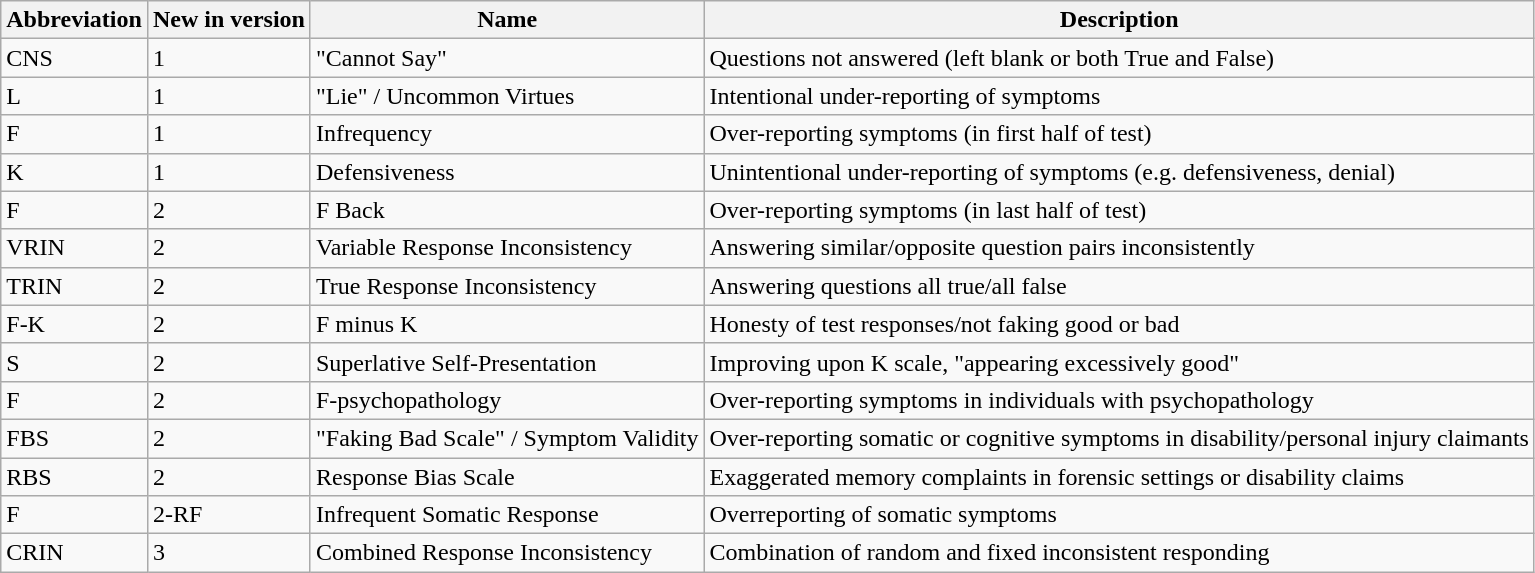<table class="wikitable">
<tr>
<th>Abbreviation</th>
<th>New in version</th>
<th>Name</th>
<th>Description</th>
</tr>
<tr>
<td>CNS</td>
<td>1</td>
<td>"Cannot Say"</td>
<td>Questions not answered (left blank or both True and False)</td>
</tr>
<tr>
<td>L</td>
<td>1</td>
<td>"Lie" / Uncommon Virtues</td>
<td>Intentional under-reporting of symptoms</td>
</tr>
<tr>
<td>F</td>
<td>1</td>
<td>Infrequency</td>
<td>Over-reporting symptoms (in first half of test)</td>
</tr>
<tr>
<td>K</td>
<td>1</td>
<td>Defensiveness</td>
<td>Unintentional under-reporting of symptoms (e.g. defensiveness, denial)</td>
</tr>
<tr>
<td>F</td>
<td>2</td>
<td>F Back</td>
<td>Over-reporting symptoms (in last half of test)</td>
</tr>
<tr>
<td>VRIN</td>
<td>2</td>
<td>Variable Response Inconsistency</td>
<td>Answering similar/opposite question pairs inconsistently</td>
</tr>
<tr>
<td>TRIN</td>
<td>2</td>
<td>True Response Inconsistency</td>
<td>Answering questions all true/all false</td>
</tr>
<tr>
<td>F-K</td>
<td>2</td>
<td>F minus K</td>
<td>Honesty of test responses/not faking good or bad</td>
</tr>
<tr>
<td>S</td>
<td>2</td>
<td>Superlative Self-Presentation</td>
<td>Improving upon K scale, "appearing excessively good"</td>
</tr>
<tr>
<td>F</td>
<td>2</td>
<td>F-psychopathology</td>
<td>Over-reporting symptoms in individuals with psychopathology</td>
</tr>
<tr>
<td>FBS</td>
<td>2</td>
<td>"Faking Bad Scale" / Symptom Validity</td>
<td>Over-reporting somatic or cognitive symptoms in disability/personal injury claimants</td>
</tr>
<tr>
<td>RBS</td>
<td>2</td>
<td>Response Bias Scale</td>
<td>Exaggerated memory complaints in forensic settings or disability claims</td>
</tr>
<tr>
<td>F</td>
<td>2-RF</td>
<td>Infrequent Somatic Response</td>
<td>Overreporting of somatic symptoms</td>
</tr>
<tr>
<td>CRIN</td>
<td>3</td>
<td>Combined Response Inconsistency</td>
<td>Combination of random and fixed inconsistent responding</td>
</tr>
</table>
